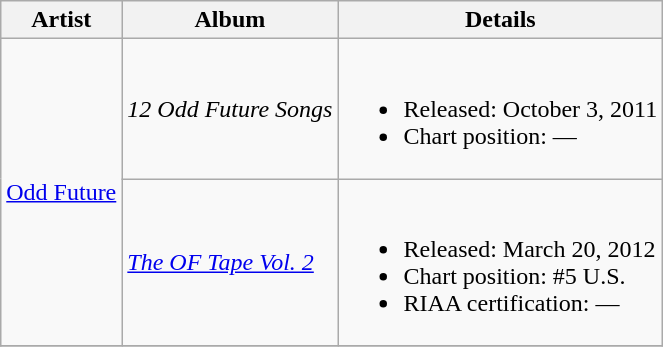<table class="wikitable sortable">
<tr>
<th>Artist</th>
<th>Album</th>
<th class="unsortable">Details</th>
</tr>
<tr>
<td rowspan="2"><a href='#'>Odd Future</a></td>
<td><em>12 Odd Future Songs</em></td>
<td><br><ul><li>Released: October 3, 2011</li><li>Chart position: —</li></ul></td>
</tr>
<tr>
<td><em><a href='#'>The OF Tape Vol. 2</a></em></td>
<td><br><ul><li>Released: March 20, 2012</li><li>Chart position: #5 U.S.</li><li>RIAA certification: —</li></ul></td>
</tr>
<tr>
</tr>
</table>
